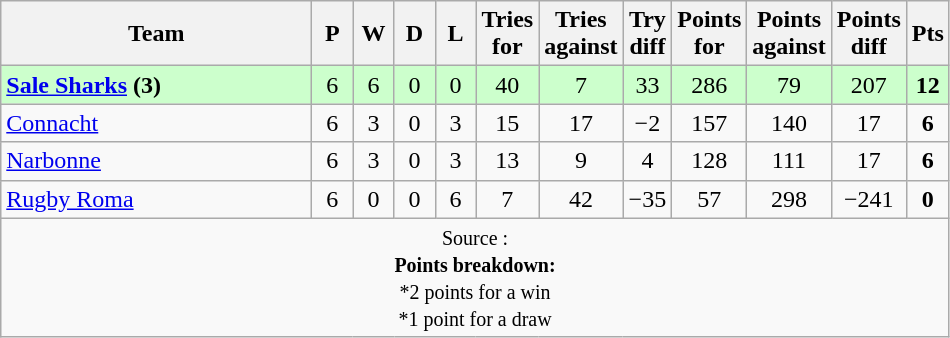<table class="wikitable" style="text-align: center;">
<tr>
<th width="200">Team</th>
<th width="20">P</th>
<th width="20">W</th>
<th width="20">D</th>
<th width="20">L</th>
<th width="20">Tries for</th>
<th width="20">Tries against</th>
<th width="20">Try diff</th>
<th width="20">Points for</th>
<th width="20">Points against</th>
<th width="25">Points diff</th>
<th width="20">Pts</th>
</tr>
<tr bgcolor="#ccffcc">
<td align="left"> <strong><a href='#'>Sale Sharks</a> (3)</strong></td>
<td>6</td>
<td>6</td>
<td>0</td>
<td>0</td>
<td>40</td>
<td>7</td>
<td>33</td>
<td>286</td>
<td>79</td>
<td>207</td>
<td><strong>12</strong></td>
</tr>
<tr>
<td align="left"> <a href='#'>Connacht</a></td>
<td>6</td>
<td>3</td>
<td>0</td>
<td>3</td>
<td>15</td>
<td>17</td>
<td>−2</td>
<td>157</td>
<td>140</td>
<td>17</td>
<td><strong>6</strong></td>
</tr>
<tr>
<td align="left"> <a href='#'>Narbonne</a></td>
<td>6</td>
<td>3</td>
<td>0</td>
<td>3</td>
<td>13</td>
<td>9</td>
<td>4</td>
<td>128</td>
<td>111</td>
<td>17</td>
<td><strong>6</strong></td>
</tr>
<tr>
<td align="left"> <a href='#'>Rugby Roma</a></td>
<td>6</td>
<td>0</td>
<td>0</td>
<td>6</td>
<td>7</td>
<td>42</td>
<td>−35</td>
<td>57</td>
<td>298</td>
<td>−241</td>
<td><strong>0</strong></td>
</tr>
<tr |align=left|>
<td colspan="14" style="border:0px"><small>Source :  <br><strong>Points breakdown:</strong><br>*2 points for a win<br>*1 point for a draw</small></td>
</tr>
</table>
